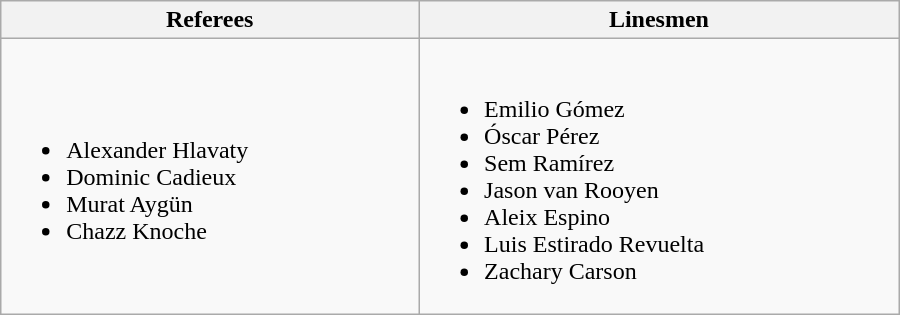<table class="wikitable" width=600px>
<tr>
<th>Referees</th>
<th>Linesmen</th>
</tr>
<tr>
<td><br><ul><li> Alexander Hlavaty</li><li> Dominic Cadieux</li><li> Murat Aygün</li><li> Chazz Knoche</li></ul></td>
<td><br><ul><li> Emilio Gómez</li><li> Óscar Pérez</li><li> Sem Ramírez</li><li> Jason van Rooyen</li><li> Aleix Espino</li><li> Luis Estirado Revuelta</li><li> Zachary Carson</li></ul></td>
</tr>
</table>
